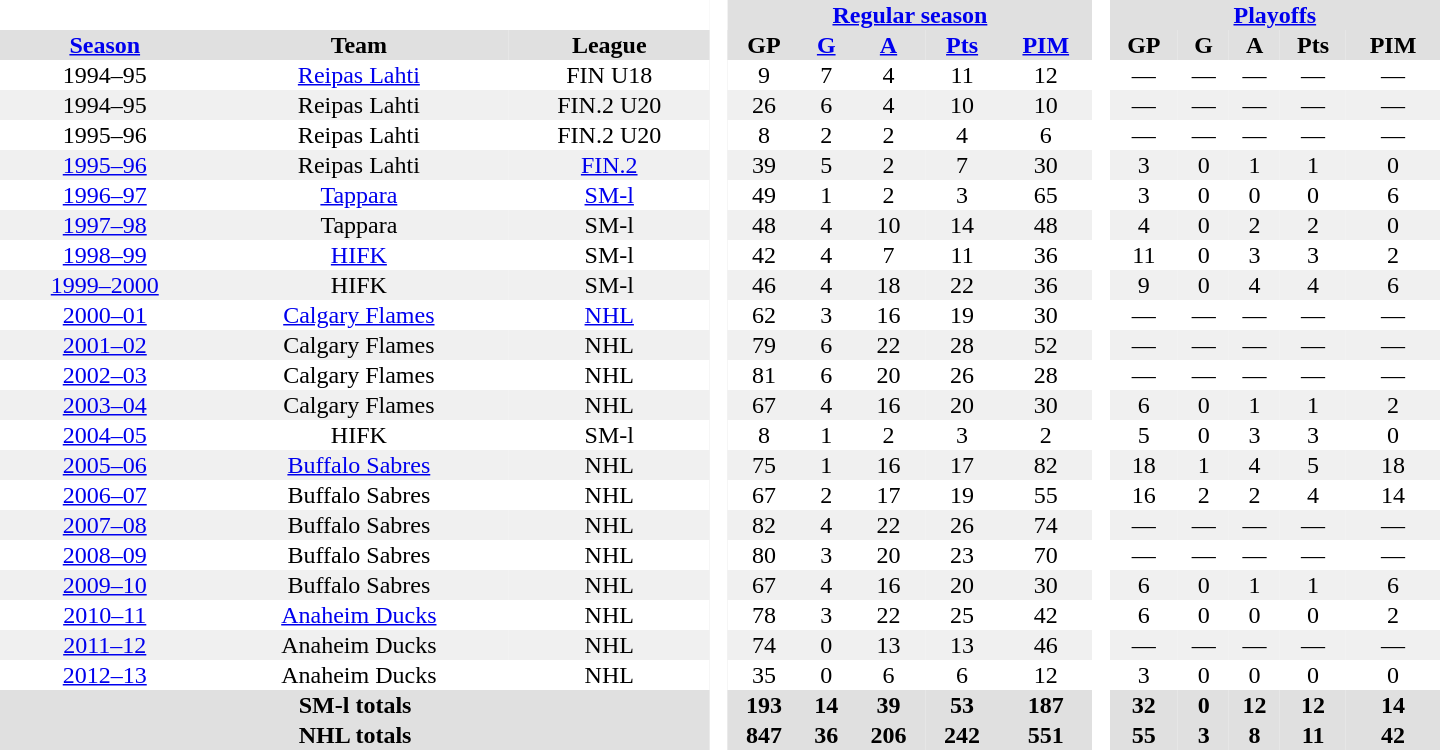<table border="0" cellpadding="1" cellspacing="0" style="text-align:center; width:60em">
<tr bgcolor="#e0e0e0">
<th colspan="3" bgcolor="#ffffff"> </th>
<th rowspan="99" bgcolor="#ffffff"> </th>
<th colspan="5"><a href='#'>Regular season</a></th>
<th rowspan="99" bgcolor="#ffffff"> </th>
<th colspan="5"><a href='#'>Playoffs</a></th>
</tr>
<tr bgcolor="#e0e0e0">
<th><a href='#'>Season</a></th>
<th>Team</th>
<th>League</th>
<th>GP</th>
<th><a href='#'>G</a></th>
<th><a href='#'>A</a></th>
<th><a href='#'>Pts</a></th>
<th><a href='#'>PIM</a></th>
<th>GP</th>
<th>G</th>
<th>A</th>
<th>Pts</th>
<th>PIM</th>
</tr>
<tr>
<td>1994–95</td>
<td><a href='#'>Reipas Lahti</a></td>
<td>FIN U18</td>
<td>9</td>
<td>7</td>
<td>4</td>
<td>11</td>
<td>12</td>
<td>—</td>
<td>—</td>
<td>—</td>
<td>—</td>
<td>—</td>
</tr>
<tr bgcolor="#f0f0f0">
<td>1994–95</td>
<td>Reipas Lahti</td>
<td>FIN.2 U20</td>
<td>26</td>
<td>6</td>
<td>4</td>
<td>10</td>
<td>10</td>
<td>—</td>
<td>—</td>
<td>—</td>
<td>—</td>
<td>—</td>
</tr>
<tr>
<td>1995–96</td>
<td>Reipas Lahti</td>
<td>FIN.2 U20</td>
<td>8</td>
<td>2</td>
<td>2</td>
<td>4</td>
<td>6</td>
<td>—</td>
<td>—</td>
<td>—</td>
<td>—</td>
<td>—</td>
</tr>
<tr bgcolor="#f0f0f0">
<td><a href='#'>1995–96</a></td>
<td>Reipas Lahti</td>
<td><a href='#'>FIN.2</a></td>
<td>39</td>
<td>5</td>
<td>2</td>
<td>7</td>
<td>30</td>
<td>3</td>
<td>0</td>
<td>1</td>
<td>1</td>
<td>0</td>
</tr>
<tr>
<td><a href='#'>1996–97</a></td>
<td><a href='#'>Tappara</a></td>
<td><a href='#'>SM-l</a></td>
<td>49</td>
<td>1</td>
<td>2</td>
<td>3</td>
<td>65</td>
<td>3</td>
<td>0</td>
<td>0</td>
<td>0</td>
<td>6</td>
</tr>
<tr bgcolor="#f0f0f0">
<td><a href='#'>1997–98</a></td>
<td>Tappara</td>
<td>SM-l</td>
<td>48</td>
<td>4</td>
<td>10</td>
<td>14</td>
<td>48</td>
<td>4</td>
<td>0</td>
<td>2</td>
<td>2</td>
<td>0</td>
</tr>
<tr>
<td><a href='#'>1998–99</a></td>
<td><a href='#'>HIFK</a></td>
<td>SM-l</td>
<td>42</td>
<td>4</td>
<td>7</td>
<td>11</td>
<td>36</td>
<td>11</td>
<td>0</td>
<td>3</td>
<td>3</td>
<td>2</td>
</tr>
<tr bgcolor="#f0f0f0">
<td><a href='#'>1999–2000</a></td>
<td>HIFK</td>
<td>SM-l</td>
<td>46</td>
<td>4</td>
<td>18</td>
<td>22</td>
<td>36</td>
<td>9</td>
<td>0</td>
<td>4</td>
<td>4</td>
<td>6</td>
</tr>
<tr>
<td><a href='#'>2000–01</a></td>
<td><a href='#'>Calgary Flames</a></td>
<td><a href='#'>NHL</a></td>
<td>62</td>
<td>3</td>
<td>16</td>
<td>19</td>
<td>30</td>
<td>—</td>
<td>—</td>
<td>—</td>
<td>—</td>
<td>—</td>
</tr>
<tr bgcolor="#f0f0f0">
<td><a href='#'>2001–02</a></td>
<td>Calgary Flames</td>
<td>NHL</td>
<td>79</td>
<td>6</td>
<td>22</td>
<td>28</td>
<td>52</td>
<td>—</td>
<td>—</td>
<td>—</td>
<td>—</td>
<td>—</td>
</tr>
<tr>
<td><a href='#'>2002–03</a></td>
<td>Calgary Flames</td>
<td>NHL</td>
<td>81</td>
<td>6</td>
<td>20</td>
<td>26</td>
<td>28</td>
<td>—</td>
<td>—</td>
<td>—</td>
<td>—</td>
<td>—</td>
</tr>
<tr bgcolor="#f0f0f0">
<td><a href='#'>2003–04</a></td>
<td>Calgary Flames</td>
<td>NHL</td>
<td>67</td>
<td>4</td>
<td>16</td>
<td>20</td>
<td>30</td>
<td>6</td>
<td>0</td>
<td>1</td>
<td>1</td>
<td>2</td>
</tr>
<tr>
<td><a href='#'>2004–05</a></td>
<td>HIFK</td>
<td>SM-l</td>
<td>8</td>
<td>1</td>
<td>2</td>
<td>3</td>
<td>2</td>
<td>5</td>
<td>0</td>
<td>3</td>
<td>3</td>
<td>0</td>
</tr>
<tr bgcolor="#f0f0f0">
<td><a href='#'>2005–06</a></td>
<td><a href='#'>Buffalo Sabres</a></td>
<td>NHL</td>
<td>75</td>
<td>1</td>
<td>16</td>
<td>17</td>
<td>82</td>
<td>18</td>
<td>1</td>
<td>4</td>
<td>5</td>
<td>18</td>
</tr>
<tr>
<td><a href='#'>2006–07</a></td>
<td>Buffalo Sabres</td>
<td>NHL</td>
<td>67</td>
<td>2</td>
<td>17</td>
<td>19</td>
<td>55</td>
<td>16</td>
<td>2</td>
<td>2</td>
<td>4</td>
<td>14</td>
</tr>
<tr bgcolor="#f0f0f0">
<td><a href='#'>2007–08</a></td>
<td>Buffalo Sabres</td>
<td>NHL</td>
<td>82</td>
<td>4</td>
<td>22</td>
<td>26</td>
<td>74</td>
<td>—</td>
<td>—</td>
<td>—</td>
<td>—</td>
<td>—</td>
</tr>
<tr>
<td><a href='#'>2008–09</a></td>
<td>Buffalo Sabres</td>
<td>NHL</td>
<td>80</td>
<td>3</td>
<td>20</td>
<td>23</td>
<td>70</td>
<td>—</td>
<td>—</td>
<td>—</td>
<td>—</td>
<td>—</td>
</tr>
<tr bgcolor="#f0f0f0">
<td><a href='#'>2009–10</a></td>
<td>Buffalo Sabres</td>
<td>NHL</td>
<td>67</td>
<td>4</td>
<td>16</td>
<td>20</td>
<td>30</td>
<td>6</td>
<td>0</td>
<td>1</td>
<td>1</td>
<td>6</td>
</tr>
<tr>
<td><a href='#'>2010–11</a></td>
<td><a href='#'>Anaheim Ducks</a></td>
<td>NHL</td>
<td>78</td>
<td>3</td>
<td>22</td>
<td>25</td>
<td>42</td>
<td>6</td>
<td>0</td>
<td>0</td>
<td>0</td>
<td>2</td>
</tr>
<tr bgcolor="#f0f0f0">
<td><a href='#'>2011–12</a></td>
<td>Anaheim Ducks</td>
<td>NHL</td>
<td>74</td>
<td>0</td>
<td>13</td>
<td>13</td>
<td>46</td>
<td>—</td>
<td>—</td>
<td>—</td>
<td>—</td>
<td>—</td>
</tr>
<tr>
<td><a href='#'>2012–13</a></td>
<td>Anaheim Ducks</td>
<td>NHL</td>
<td>35</td>
<td>0</td>
<td>6</td>
<td>6</td>
<td>12</td>
<td>3</td>
<td>0</td>
<td>0</td>
<td>0</td>
<td>0</td>
</tr>
<tr bgcolor="#e0e0e0">
<th colspan="3">SM-l totals</th>
<th>193</th>
<th>14</th>
<th>39</th>
<th>53</th>
<th>187</th>
<th>32</th>
<th>0</th>
<th>12</th>
<th>12</th>
<th>14</th>
</tr>
<tr bgcolor="#e0e0e0">
<th colspan="3">NHL totals</th>
<th>847</th>
<th>36</th>
<th>206</th>
<th>242</th>
<th>551</th>
<th>55</th>
<th>3</th>
<th>8</th>
<th>11</th>
<th>42</th>
</tr>
</table>
